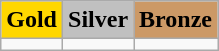<table class="wikitable">
<tr>
<td align=center bgcolor=gold> <strong>Gold</strong></td>
<td align=center bgcolor=silver> <strong>Silver</strong></td>
<td align=center bgcolor=cc9966> <strong>Bronze</strong></td>
</tr>
<tr>
<td></td>
<td></td>
<td></td>
</tr>
</table>
